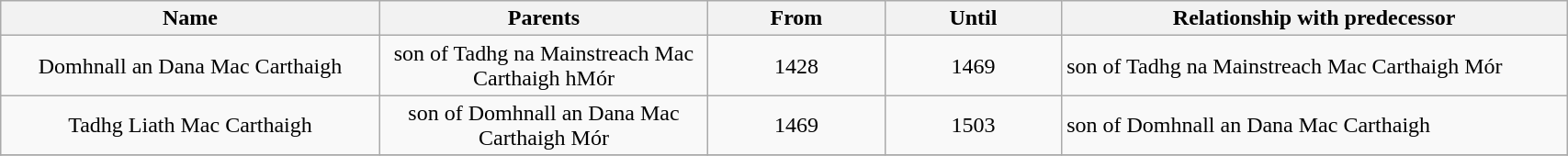<table width=90% class="wikitable">
<tr>
<th width=15%>Name</th>
<th width=13%>Parents</th>
<th width=7%>From</th>
<th width=7%>Until</th>
<th width=20%>Relationship with predecessor</th>
</tr>
<tr>
<td align="center">Domhnall an Dana Mac Carthaigh</td>
<td align="center">son of Tadhg na Mainstreach Mac Carthaigh hMór</td>
<td align="center">1428</td>
<td align="center">1469</td>
<td>son of Tadhg na Mainstreach Mac Carthaigh Mór</td>
</tr>
<tr>
<td align="center">Tadhg Liath Mac Carthaigh</td>
<td align="center">son of Domhnall an Dana Mac Carthaigh Mór</td>
<td align="center">1469</td>
<td align="center">1503</td>
<td>son of Domhnall an Dana Mac Carthaigh</td>
</tr>
<tr>
</tr>
</table>
